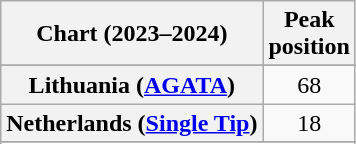<table class="wikitable sortable plainrowheaders" style="text-align:center">
<tr>
<th scope="col">Chart (2023–2024)</th>
<th scope="col">Peak<br>position</th>
</tr>
<tr>
</tr>
<tr>
</tr>
<tr>
<th scope="row">Lithuania (<a href='#'>AGATA</a>)</th>
<td>68</td>
</tr>
<tr>
<th scope="row">Netherlands (<a href='#'>Single Tip</a>)</th>
<td>18</td>
</tr>
<tr>
</tr>
<tr>
</tr>
</table>
